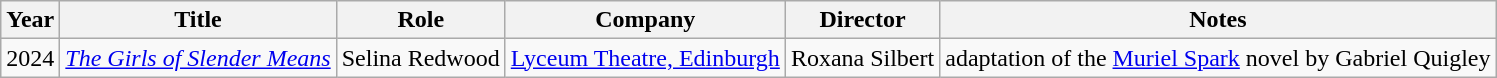<table class="wikitable">
<tr>
<th>Year</th>
<th>Title</th>
<th>Role</th>
<th>Company</th>
<th>Director</th>
<th>Notes</th>
</tr>
<tr>
<td>2024</td>
<td><em><a href='#'>The Girls of Slender Means</a></em></td>
<td>Selina Redwood</td>
<td><a href='#'>Lyceum Theatre, Edinburgh</a></td>
<td>Roxana Silbert</td>
<td>adaptation of the <a href='#'>Muriel Spark</a> novel by Gabriel Quigley</td>
</tr>
</table>
